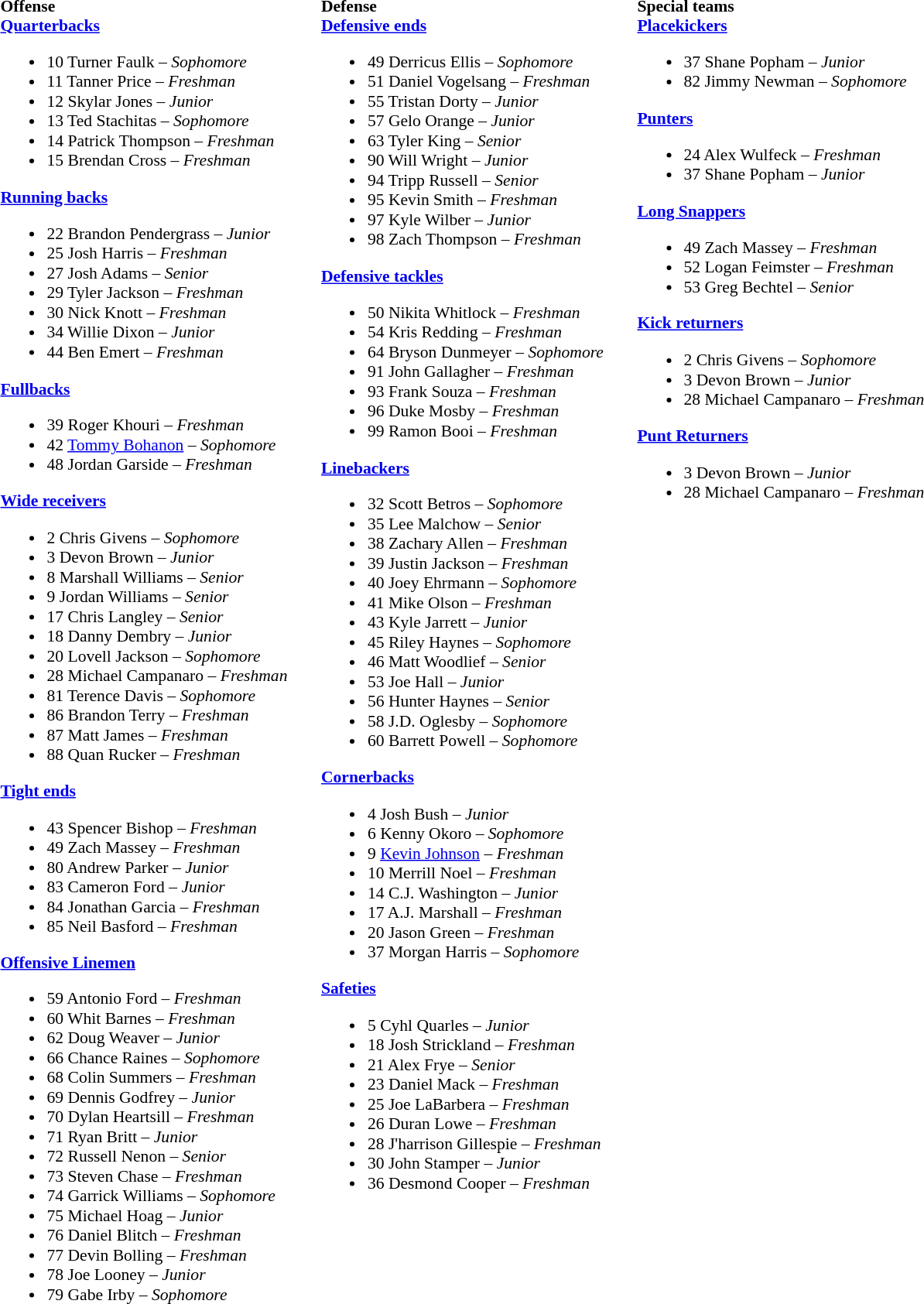<table class="toccolours" style="border-collapse:collapse; font-size:90%;">
<tr>
<td colspan="7" align="center"></td>
</tr>
<tr>
<td colspan=7 align="right"></td>
</tr>
<tr>
<td valign="top"><br><strong>Offense</strong><br><strong><a href='#'>Quarterbacks</a></strong><ul><li>10 Turner Faulk – <em> Sophomore</em></li><li>11 Tanner Price – <em>Freshman</em></li><li>12 Skylar Jones – <em> Junior</em></li><li>13 Ted Stachitas – <em> Sophomore</em></li><li>14 Patrick Thompson – <em>Freshman</em></li><li>15 Brendan Cross – <em> Freshman</em></li></ul><strong><a href='#'>Running backs</a></strong><ul><li>22 Brandon Pendergrass – <em> Junior</em></li><li>25 Josh Harris – <em> Freshman</em></li><li>27 Josh Adams – <em> Senior</em></li><li>29 Tyler Jackson – <em>Freshman</em></li><li>30 Nick Knott – <em>Freshman</em></li><li>34 Willie Dixon – <em> Junior</em></li><li>44 Ben Emert – <em>Freshman</em></li></ul><strong><a href='#'>Fullbacks</a></strong><ul><li>39 Roger Khouri – <em> Freshman</em></li><li>42 <a href='#'>Tommy Bohanon</a> – <em>Sophomore</em></li><li>48 Jordan Garside – <em>Freshman</em></li></ul><strong><a href='#'>Wide receivers</a></strong><ul><li>2 Chris Givens – <em> Sophomore</em></li><li>3 Devon Brown – <em> Junior</em></li><li>8 Marshall Williams – <em> Senior</em></li><li>9 Jordan Williams – <em>Senior</em></li><li>17 Chris Langley – <em> Senior</em></li><li>18 Danny Dembry – <em> Junior</em></li><li>20 Lovell Jackson – <em> Sophomore</em></li><li>28 Michael Campanaro – <em> Freshman</em></li><li>81 Terence Davis – <em> Sophomore</em></li><li>86 Brandon Terry – <em>Freshman</em></li><li>87 Matt James – <em>Freshman</em></li><li>88 Quan Rucker – <em> Freshman</em></li></ul><strong><a href='#'>Tight ends</a></strong><ul><li>43 Spencer Bishop – <em> Freshman</em></li><li>49 Zach Massey – <em> Freshman</em></li><li>80 Andrew Parker – <em>Junior</em></li><li>83 Cameron Ford – <em> Junior</em></li><li>84 Jonathan Garcia – <em>Freshman</em></li><li>85 Neil Basford – <em>Freshman</em></li></ul><strong><a href='#'>Offensive Linemen</a></strong><ul><li>59 Antonio Ford – <em>Freshman</em></li><li>60 Whit Barnes – <em> Freshman</em></li><li>62 Doug Weaver – <em> Junior</em></li><li>66 Chance Raines – <em> Sophomore</em></li><li>68 Colin Summers – <em>Freshman</em></li><li>69 Dennis Godfrey – <em> Junior</em></li><li>70 Dylan Heartsill – <em>Freshman</em></li><li>71 Ryan Britt – <em> Junior</em></li><li>72 Russell Nenon – <em> Senior</em></li><li>73 Steven Chase – <em> Freshman</em></li><li>74 Garrick Williams – <em> Sophomore</em></li><li>75 Michael Hoag – <em> Junior</em></li><li>76 Daniel Blitch – <em>Freshman</em></li><li>77 Devin Bolling – <em> Freshman</em></li><li>78 Joe Looney – <em>Junior</em></li><li>79 Gabe Irby – <em> Sophomore</em></li></ul></td>
<td width="25"> </td>
<td valign="top"><br><strong>Defense</strong><br><strong><a href='#'>Defensive ends</a></strong><ul><li>49 Derricus Ellis – <em> Sophomore</em></li><li>51 Daniel Vogelsang – <em>Freshman</em></li><li>55 Tristan Dorty – <em> Junior</em></li><li>57 Gelo Orange – <em> Junior</em></li><li>63 Tyler King – <em>Senior</em></li><li>90 Will Wright – <em> Junior</em></li><li>94 Tripp Russell – <em> Senior</em></li><li>95 Kevin Smith – <em> Freshman</em></li><li>97 Kyle Wilber – <em> Junior</em></li><li>98 Zach Thompson – <em> Freshman</em></li></ul><strong><a href='#'>Defensive tackles</a></strong><ul><li>50 Nikita Whitlock – <em> Freshman</em></li><li>54 Kris Redding – <em> Freshman</em></li><li>64 Bryson Dunmeyer – <em> Sophomore</em></li><li>91 John Gallagher – <em> Freshman</em></li><li>93 Frank Souza – <em> Freshman</em></li><li>96 Duke Mosby – <em>Freshman</em></li><li>99 Ramon Booi – <em> Freshman</em></li></ul><strong><a href='#'>Linebackers</a></strong><ul><li>32 Scott Betros – <em> Sophomore</em></li><li>35 Lee Malchow – <em> Senior</em></li><li>38 Zachary Allen – <em>Freshman</em></li><li>39 Justin Jackson – <em> Freshman</em></li><li>40 Joey Ehrmann – <em> Sophomore</em></li><li>41 Mike Olson – <em> Freshman</em></li><li>43 Kyle Jarrett – <em> Junior</em></li><li>45 Riley Haynes – <em> Sophomore</em></li><li>46 Matt Woodlief – <em> Senior</em></li><li>53 Joe Hall – <em> Junior</em></li><li>56 Hunter Haynes – <em> Senior</em></li><li>58 J.D. Oglesby – <em> Sophomore</em></li><li>60 Barrett Powell – <em> Sophomore</em></li></ul><strong><a href='#'>Cornerbacks</a></strong><ul><li>4 Josh Bush – <em> Junior</em></li><li>6 Kenny Okoro – <em> Sophomore</em></li><li>9 <a href='#'>Kevin Johnson</a> – <em>Freshman</em></li><li>10 Merrill Noel – <em>Freshman</em></li><li>14 C.J. Washington – <em> Junior</em></li><li>17 A.J. Marshall – <em>Freshman</em></li><li>20 Jason Green – <em> Freshman</em></li><li>37 Morgan Harris – <em> Sophomore</em></li></ul><strong><a href='#'>Safeties</a></strong><ul><li>5 Cyhl Quarles – <em> Junior</em></li><li>18 Josh Strickland – <em> Freshman</em></li><li>21 Alex Frye – <em> Senior</em></li><li>23 Daniel Mack – <em> Freshman</em></li><li>25 Joe LaBarbera – <em>Freshman</em></li><li>26 Duran Lowe – <em> Freshman</em></li><li>28 J'harrison Gillespie – <em> Freshman</em></li><li>30 John Stamper – <em> Junior</em></li><li>36 Desmond Cooper – <em>Freshman</em></li></ul></td>
<td width="25"> </td>
<td valign="top"><br><strong>Special teams</strong><br><strong><a href='#'>Placekickers</a></strong><ul><li>37 Shane Popham – <em> Junior</em></li><li>82 Jimmy Newman – <em>Sophomore</em></li></ul><strong><a href='#'>Punters</a></strong><ul><li>24 Alex Wulfeck – <em> Freshman</em></li><li>37 Shane Popham – <em> Junior</em></li></ul><strong><a href='#'>Long Snappers</a></strong><ul><li>49 Zach Massey – <em> Freshman</em></li><li>52 Logan Feimster – <em>Freshman</em></li><li>53 Greg Bechtel – <em> Senior</em></li></ul><strong><a href='#'>Kick returners</a></strong><ul><li>2 Chris Givens – <em> Sophomore</em></li><li>3 Devon Brown – <em> Junior</em></li><li>28 Michael Campanaro – <em> Freshman</em></li></ul><strong><a href='#'>Punt Returners</a></strong><ul><li>3 Devon Brown – <em> Junior</em></li><li>28 Michael Campanaro – <em> Freshman</em></li></ul></td>
</tr>
<tr>
<td colspan="5" valign="bottom" align="right"><small>      </small></td>
</tr>
</table>
